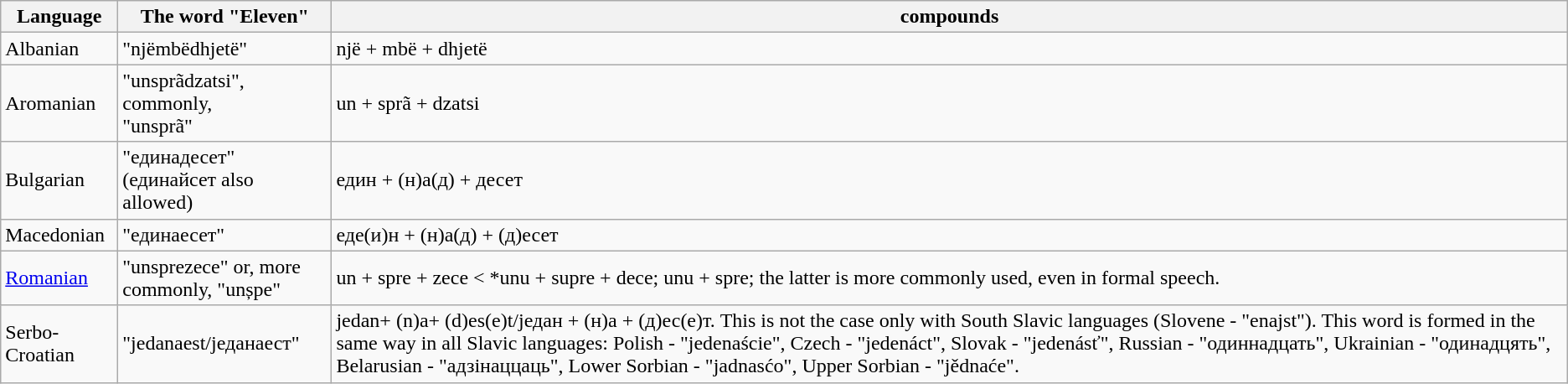<table class="wikitable">
<tr>
<th>Language</th>
<th>The word "Eleven"</th>
<th>compounds</th>
</tr>
<tr>
<td>Albanian</td>
<td>"njëmbëdhjetë"</td>
<td>një + mbë + dhjetë</td>
</tr>
<tr>
<td>Aromanian</td>
<td>"unsprãdzatsi", commonly,<br>"unsprã"</td>
<td>un + sprã + dzatsi</td>
</tr>
<tr>
<td>Bulgarian</td>
<td>"единадесет" (единайсет also allowed)</td>
<td>един + (н)а(д) + десет</td>
</tr>
<tr>
<td>Macedonian</td>
<td>"единаесет"</td>
<td>еде(и)н + (н)а(д) + (д)есет</td>
</tr>
<tr>
<td><a href='#'>Romanian</a></td>
<td>"unsprezece" or, more commonly, "unșpe"</td>
<td>un + spre + zece < *unu + supre + dece; unu + spre; the latter is more commonly used, even in formal speech.</td>
</tr>
<tr>
<td>Serbo-Croatian</td>
<td>"jedanaest/једанаест"</td>
<td>jedan+ (n)a+ (d)es(e)t/један + (н)а + (д)ес(е)т. This is not the case only with South Slavic languages (Slovene - "enajst"). This word is formed in the same way in all Slavic languages: Polish - "jedenaście", Czech - "jedenáct", Slovak - "jedenásť", Russian - "одиннадцать", Ukrainian - "одинадцять", Belarusian - "адзінаццаць", Lower Sorbian - "jadnasćo", Upper Sorbian - "jědnaće".</td>
</tr>
</table>
